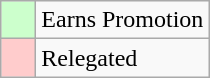<table class="wikitable">
<tr>
<td bgcolor="#ccffcc">    </td>
<td>Earns Promotion</td>
</tr>
<tr>
<td bgcolor="#ffcccc">    </td>
<td>Relegated</td>
</tr>
</table>
